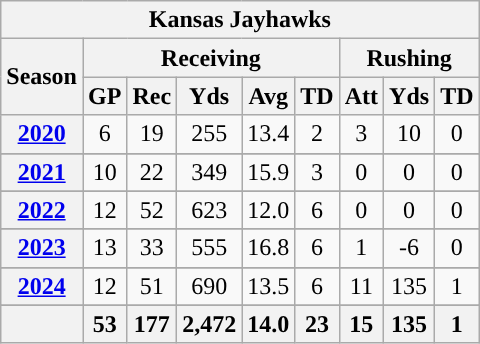<table class=wikitable style="text-align:center;">
<tr>
<th colspan="10">Kansas Jayhawks</th>
</tr>
<tr>
<th rowspan="2">Season</th>
<th colspan="5">Receiving</th>
<th colspan="3">Rushing</th>
</tr>
<tr>
<th>GP</th>
<th>Rec</th>
<th>Yds</th>
<th>Avg</th>
<th>TD</th>
<th>Att</th>
<th>Yds</th>
<th>TD</th>
</tr>
<tr>
<th><a href='#'>2020</a></th>
<td>6</td>
<td>19</td>
<td>255</td>
<td>13.4</td>
<td>2</td>
<td>3</td>
<td>10</td>
<td>0</td>
</tr>
<tr>
</tr>
<tr>
<th><a href='#'>2021</a></th>
<td>10</td>
<td>22</td>
<td>349</td>
<td>15.9</td>
<td>3</td>
<td>0</td>
<td>0</td>
<td>0</td>
</tr>
<tr>
</tr>
<tr>
<th><a href='#'>2022</a></th>
<td>12</td>
<td>52</td>
<td>623</td>
<td>12.0</td>
<td>6</td>
<td>0</td>
<td>0</td>
<td>0</td>
</tr>
<tr>
</tr>
<tr>
<th><a href='#'>2023</a></th>
<td>13</td>
<td>33</td>
<td>555</td>
<td>16.8</td>
<td>6</td>
<td>1</td>
<td>-6</td>
<td>0</td>
</tr>
<tr>
</tr>
<tr>
<th><a href='#'>2024</a></th>
<td>12</td>
<td>51</td>
<td>690</td>
<td>13.5</td>
<td>6</td>
<td>11</td>
<td>135</td>
<td>1</td>
</tr>
<tr>
</tr>
<tr>
<th></th>
<th>53</th>
<th>177</th>
<th>2,472</th>
<th>14.0</th>
<th>23</th>
<th>15</th>
<th>135</th>
<th>1</th>
</tr>
</table>
